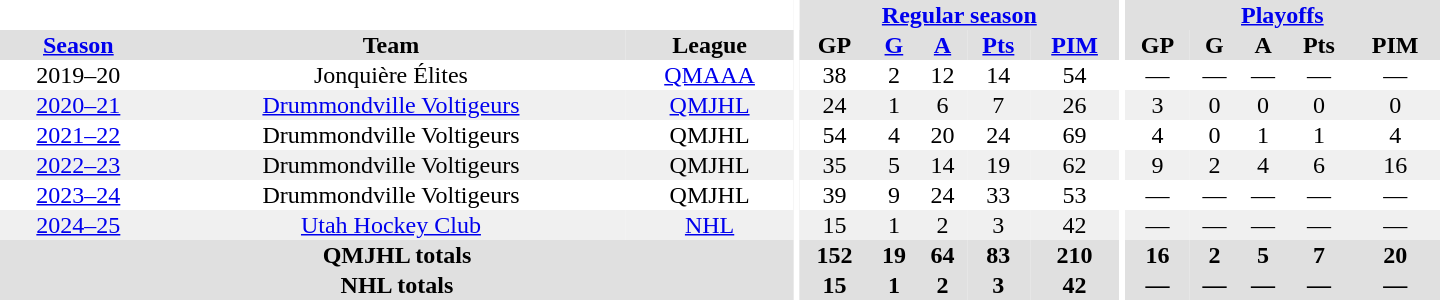<table border="0" cellpadding="1" cellspacing="0" style="text-align:center; width:60em;">
<tr bgcolor="#e0e0e0">
<th colspan="3" bgcolor="#ffffff"></th>
<th rowspan="99" bgcolor="#ffffff"></th>
<th colspan="5"><a href='#'>Regular season</a></th>
<th rowspan="99" bgcolor="#ffffff"></th>
<th colspan="5"><a href='#'>Playoffs</a></th>
</tr>
<tr bgcolor="#e0e0e0">
<th><a href='#'>Season</a></th>
<th>Team</th>
<th>League</th>
<th>GP</th>
<th><a href='#'>G</a></th>
<th><a href='#'>A</a></th>
<th><a href='#'>Pts</a></th>
<th><a href='#'>PIM</a></th>
<th>GP</th>
<th>G</th>
<th>A</th>
<th>Pts</th>
<th>PIM</th>
</tr>
<tr>
<td>2019–20</td>
<td>Jonquière Élites</td>
<td><a href='#'>QMAAA</a></td>
<td>38</td>
<td>2</td>
<td>12</td>
<td>14</td>
<td>54</td>
<td>—</td>
<td>—</td>
<td>—</td>
<td>—</td>
<td>—</td>
</tr>
<tr bgcolor="#f0f0f0">
<td><a href='#'>2020–21</a></td>
<td><a href='#'>Drummondville Voltigeurs</a></td>
<td><a href='#'>QMJHL</a></td>
<td>24</td>
<td>1</td>
<td>6</td>
<td>7</td>
<td>26</td>
<td>3</td>
<td>0</td>
<td>0</td>
<td>0</td>
<td>0</td>
</tr>
<tr>
<td><a href='#'>2021–22</a></td>
<td>Drummondville Voltigeurs</td>
<td>QMJHL</td>
<td>54</td>
<td>4</td>
<td>20</td>
<td>24</td>
<td>69</td>
<td>4</td>
<td>0</td>
<td>1</td>
<td>1</td>
<td>4</td>
</tr>
<tr bgcolor="#f0f0f0">
<td><a href='#'>2022–23</a></td>
<td>Drummondville Voltigeurs</td>
<td>QMJHL</td>
<td>35</td>
<td>5</td>
<td>14</td>
<td>19</td>
<td>62</td>
<td>9</td>
<td>2</td>
<td>4</td>
<td>6</td>
<td>16</td>
</tr>
<tr>
<td><a href='#'>2023–24</a></td>
<td>Drummondville Voltigeurs</td>
<td>QMJHL</td>
<td>39</td>
<td>9</td>
<td>24</td>
<td>33</td>
<td>53</td>
<td>—</td>
<td>—</td>
<td>—</td>
<td>—</td>
<td>—</td>
</tr>
<tr bgcolor="#f0f0f0">
<td><a href='#'>2024–25</a></td>
<td><a href='#'>Utah Hockey Club</a></td>
<td><a href='#'>NHL</a></td>
<td>15</td>
<td>1</td>
<td>2</td>
<td>3</td>
<td>42</td>
<td>—</td>
<td>—</td>
<td>—</td>
<td>—</td>
<td>—</td>
</tr>
<tr bgcolor="#e0e0e0">
<th colspan="3">QMJHL totals</th>
<th>152</th>
<th>19</th>
<th>64</th>
<th>83</th>
<th>210</th>
<th>16</th>
<th>2</th>
<th>5</th>
<th>7</th>
<th>20</th>
</tr>
<tr bgcolor="#e0e0e0">
<th colspan="3">NHL totals</th>
<th>15</th>
<th>1</th>
<th>2</th>
<th>3</th>
<th>42</th>
<th>—</th>
<th>—</th>
<th>—</th>
<th>—</th>
<th>—</th>
</tr>
</table>
